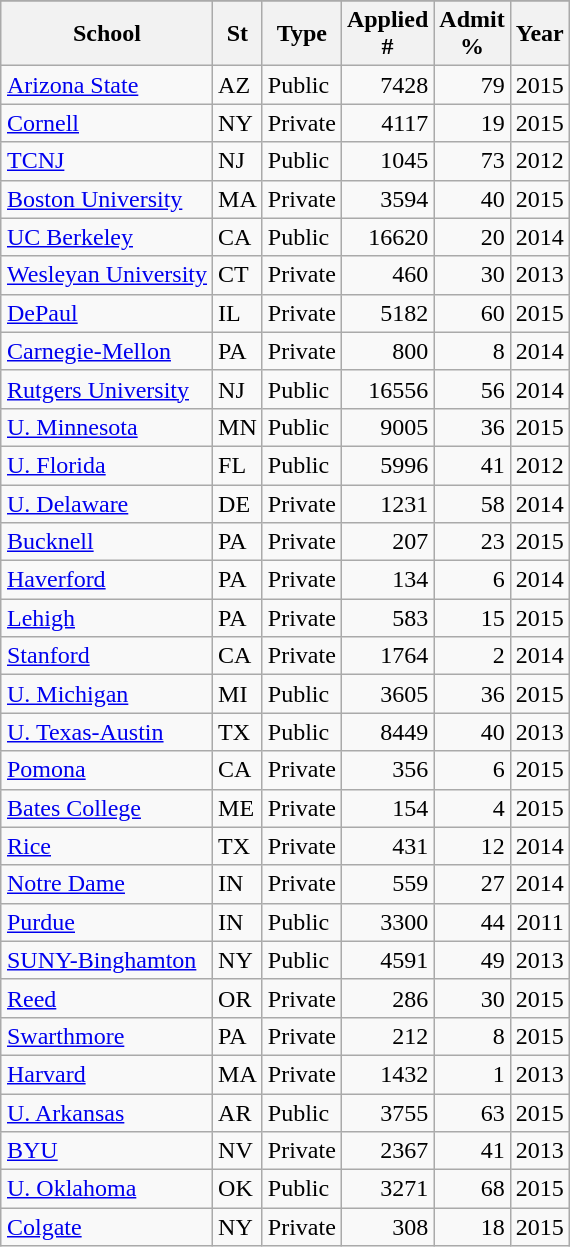<table class="wikitable sortable" style="float:right;">
<tr>
</tr>
<tr>
<th>School</th>
<th>St</th>
<th>Type</th>
<th>Applied<br>#</th>
<th>Admit<br>%</th>
<th>Year</th>
</tr>
<tr>
<td align="left"><a href='#'>Arizona State</a></td>
<td align="left">AZ</td>
<td align="left">Public</td>
<td align="right">7428</td>
<td align="right">79</td>
<td align="right">2015</td>
</tr>
<tr>
<td align="left"><a href='#'>Cornell</a></td>
<td align="left">NY</td>
<td align="left">Private</td>
<td align="right">4117</td>
<td align="right">19</td>
<td align="right">2015</td>
</tr>
<tr>
<td align="left"><a href='#'>TCNJ</a></td>
<td align="left">NJ</td>
<td align="left">Public</td>
<td align="right">1045</td>
<td align="right">73</td>
<td align="right">2012</td>
</tr>
<tr>
<td align="left"><a href='#'>Boston University</a></td>
<td align="left">MA</td>
<td align="left">Private</td>
<td align="right">3594</td>
<td align="right">40</td>
<td align="right">2015</td>
</tr>
<tr>
<td align="left"><a href='#'>UC Berkeley</a></td>
<td align="left">CA</td>
<td align="left">Public</td>
<td align="right">16620</td>
<td align="right">20</td>
<td align="right">2014</td>
</tr>
<tr>
<td align="left"><a href='#'>Wesleyan University</a></td>
<td align="left">CT</td>
<td align="left">Private</td>
<td align="right">460</td>
<td align="right">30</td>
<td align="right">2013</td>
</tr>
<tr>
<td align="left"><a href='#'>DePaul</a></td>
<td align="left">IL</td>
<td align="left">Private</td>
<td align="right">5182</td>
<td align="right">60</td>
<td align="right">2015</td>
</tr>
<tr>
<td align="left"><a href='#'>Carnegie-Mellon</a></td>
<td align="left">PA</td>
<td align="left">Private</td>
<td align="right">800</td>
<td align="right">8</td>
<td align="right">2014</td>
</tr>
<tr>
<td align="left"><a href='#'>Rutgers University</a></td>
<td align="left">NJ</td>
<td align="left">Public</td>
<td align="right">16556</td>
<td align="right">56</td>
<td align="right">2014</td>
</tr>
<tr>
<td align="left"><a href='#'>U. Minnesota</a></td>
<td align="left">MN</td>
<td align="left">Public</td>
<td align="right">9005</td>
<td align="right">36</td>
<td align="right">2015</td>
</tr>
<tr>
<td align="left"><a href='#'>U. Florida</a></td>
<td align="left">FL</td>
<td align="left">Public</td>
<td align="right">5996</td>
<td align="right">41</td>
<td align="right">2012</td>
</tr>
<tr>
<td align="left"><a href='#'>U. Delaware</a></td>
<td align="left">DE</td>
<td align="left">Private</td>
<td align="right">1231</td>
<td align="right">58</td>
<td align="right">2014</td>
</tr>
<tr>
<td align="left"><a href='#'>Bucknell</a></td>
<td align="left">PA</td>
<td align="left">Private</td>
<td align="right">207</td>
<td align="right">23</td>
<td align="right">2015</td>
</tr>
<tr>
<td align="left"><a href='#'>Haverford</a></td>
<td align="left">PA</td>
<td align="left">Private</td>
<td align="right">134</td>
<td align="right">6</td>
<td align="right">2014</td>
</tr>
<tr>
<td align="left"><a href='#'>Lehigh</a></td>
<td align="left">PA</td>
<td align="left">Private</td>
<td align="right">583</td>
<td align="right">15</td>
<td align="right">2015</td>
</tr>
<tr>
<td align="left"><a href='#'>Stanford</a></td>
<td align="left">CA</td>
<td align="left">Private</td>
<td align="right">1764</td>
<td align="right">2</td>
<td align="right">2014</td>
</tr>
<tr>
<td align="left"><a href='#'>U. Michigan</a></td>
<td align="left">MI</td>
<td align="left">Public</td>
<td align="right">3605</td>
<td align="right">36</td>
<td align="right">2015</td>
</tr>
<tr>
<td align="left"><a href='#'>U. Texas-Austin</a></td>
<td align="left">TX</td>
<td align="left">Public</td>
<td align="right">8449</td>
<td align="right">40</td>
<td align="right">2013</td>
</tr>
<tr>
<td align="left"><a href='#'>Pomona</a></td>
<td align="left">CA</td>
<td align="left">Private</td>
<td align="right">356</td>
<td align="right">6</td>
<td align="right">2015</td>
</tr>
<tr>
<td align="left"><a href='#'>Bates College</a></td>
<td align="left">ME</td>
<td align="left">Private</td>
<td align="right">154</td>
<td align="right">4</td>
<td align="right">2015</td>
</tr>
<tr>
<td align="left"><a href='#'>Rice</a></td>
<td align="left">TX</td>
<td align="left">Private</td>
<td align="right">431</td>
<td align="right">12</td>
<td align="right">2014</td>
</tr>
<tr>
<td align="left"><a href='#'>Notre Dame</a></td>
<td align="left">IN</td>
<td align="left">Private</td>
<td align="right">559</td>
<td align="right">27</td>
<td align="right">2014</td>
</tr>
<tr>
<td align="left"><a href='#'>Purdue</a></td>
<td align="left">IN</td>
<td align="left">Public</td>
<td align="right">3300</td>
<td align="right">44</td>
<td align="right">2011</td>
</tr>
<tr>
<td align="left"><a href='#'>SUNY-Binghamton</a></td>
<td align="left">NY</td>
<td align="left">Public</td>
<td align="right">4591</td>
<td align="right">49</td>
<td align="right">2013</td>
</tr>
<tr>
<td align="left"><a href='#'>Reed</a></td>
<td align="left">OR</td>
<td align="left">Private</td>
<td align="right">286</td>
<td align="right">30</td>
<td align="right">2015</td>
</tr>
<tr>
<td align="left"><a href='#'>Swarthmore</a></td>
<td align="left">PA</td>
<td align="left">Private</td>
<td align="right">212</td>
<td align="right">8</td>
<td align="right">2015</td>
</tr>
<tr>
<td align="left"><a href='#'>Harvard</a></td>
<td align="left">MA</td>
<td align="left">Private</td>
<td align="right">1432</td>
<td align="right">1</td>
<td align="right">2013</td>
</tr>
<tr>
<td align="left"><a href='#'>U. Arkansas</a></td>
<td align="left">AR</td>
<td align="left">Public</td>
<td align="right">3755</td>
<td align="right">63</td>
<td align="right">2015</td>
</tr>
<tr>
<td align="left"><a href='#'>BYU</a></td>
<td align="left">NV</td>
<td align="left">Private</td>
<td align="right">2367</td>
<td align="right">41</td>
<td align="right">2013</td>
</tr>
<tr>
<td align="left"><a href='#'>U. Oklahoma</a></td>
<td align="left">OK</td>
<td align="left">Public</td>
<td align="right">3271</td>
<td align="right">68</td>
<td align="right">2015</td>
</tr>
<tr>
<td align="left"><a href='#'>Colgate</a></td>
<td align="left">NY</td>
<td align="left">Private</td>
<td align="right">308</td>
<td align="right">18</td>
<td align="right">2015</td>
</tr>
</table>
